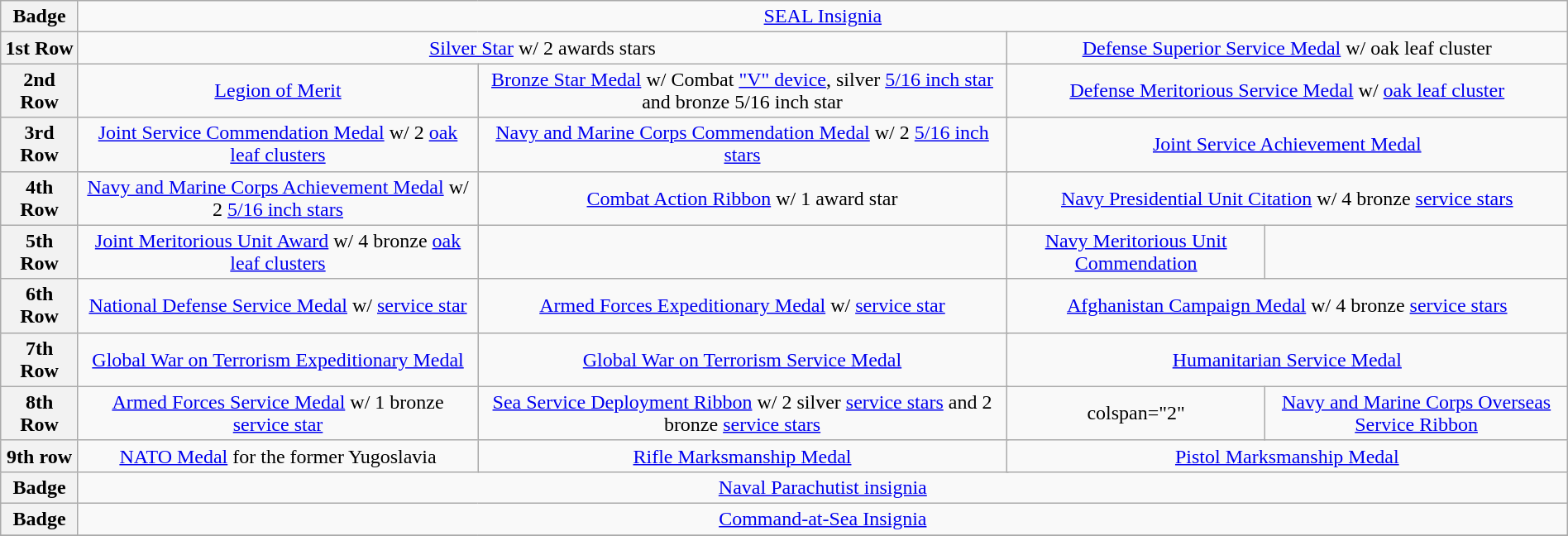<table class="wikitable" style="margin:1em auto; text-align:center;">
<tr>
<th>Badge</th>
<td colspan="6"><a href='#'>SEAL Insignia</a></td>
</tr>
<tr>
<th>1st Row</th>
<td colspan="3"><a href='#'>Silver Star</a> w/ 2 awards stars</td>
<td colspan="3"><a href='#'>Defense Superior Service Medal</a> w/ oak leaf cluster</td>
</tr>
<tr>
<th>2nd Row</th>
<td colspan="2"><a href='#'>Legion of Merit</a></td>
<td colspan="2"><a href='#'>Bronze Star Medal</a> w/ Combat <a href='#'>"V" device</a>, silver <a href='#'>5/16 inch star</a> and bronze 5/16 inch star</td>
<td colspan="2"><a href='#'>Defense Meritorious Service Medal</a> w/ <a href='#'>oak leaf cluster</a></td>
</tr>
<tr>
<th>3rd Row</th>
<td colspan="2"><a href='#'>Joint Service Commendation Medal</a> w/ 2 <a href='#'>oak leaf clusters</a></td>
<td colspan="2"><a href='#'>Navy and Marine Corps Commendation Medal</a> w/ 2 <a href='#'>5/16 inch stars</a></td>
<td colspan="2"><a href='#'>Joint Service Achievement Medal</a></td>
</tr>
<tr>
<th>4th Row</th>
<td colspan="2"><a href='#'>Navy and Marine Corps Achievement Medal</a> w/ 2 <a href='#'>5/16 inch stars</a></td>
<td colspan="2"><a href='#'>Combat Action Ribbon</a> w/ 1 award star</td>
<td colspan="2"><a href='#'>Navy Presidential Unit Citation</a> w/ 4 bronze <a href='#'>service stars</a></td>
</tr>
<tr>
<th>5th Row</th>
<td colspan="2"><a href='#'>Joint Meritorious Unit Award</a> w/ 4 bronze <a href='#'>oak leaf clusters</a></td>
<td></td>
<td colspan="2"><a href='#'>Navy Meritorious Unit Commendation</a></td>
</tr>
<tr>
<th>6th Row</th>
<td colspan="2"><a href='#'>National Defense Service Medal</a> w/ <a href='#'>service star</a></td>
<td colspan="2"><a href='#'>Armed Forces Expeditionary Medal</a> w/ <a href='#'>service star</a></td>
<td colspan="2"><a href='#'>Afghanistan Campaign Medal</a> w/ 4 bronze <a href='#'>service stars</a></td>
</tr>
<tr>
<th>7th Row</th>
<td colspan="2"><a href='#'>Global War on Terrorism Expeditionary Medal</a></td>
<td colspan="2"><a href='#'>Global War on Terrorism Service Medal</a></td>
<td colspan="2"><a href='#'>Humanitarian Service Medal</a></td>
</tr>
<tr>
<th>8th Row</th>
<td colspan="2"><a href='#'>Armed Forces Service Medal</a> w/ 1 bronze <a href='#'>service star</a></td>
<td colspan="2"><a href='#'>Sea Service Deployment Ribbon</a> w/ 2 silver <a href='#'>service stars</a> and 2 bronze <a href='#'>service stars</a></td>
<td>colspan="2"</td>
<td><a href='#'>Navy and Marine Corps Overseas Service Ribbon</a></td>
</tr>
<tr>
<th>9th row</th>
<td colspan="2"><a href='#'>NATO Medal</a> for the former Yugoslavia</td>
<td colspan="2"><a href='#'>Rifle Marksmanship Medal</a></td>
<td colspan="2"><a href='#'>Pistol Marksmanship Medal</a></td>
</tr>
<tr>
<th>Badge</th>
<td colspan="6"><a href='#'>Naval Parachutist insignia</a></td>
</tr>
<tr>
<th>Badge</th>
<td colspan="6"><a href='#'>Command-at-Sea Insignia</a></td>
</tr>
<tr>
</tr>
</table>
